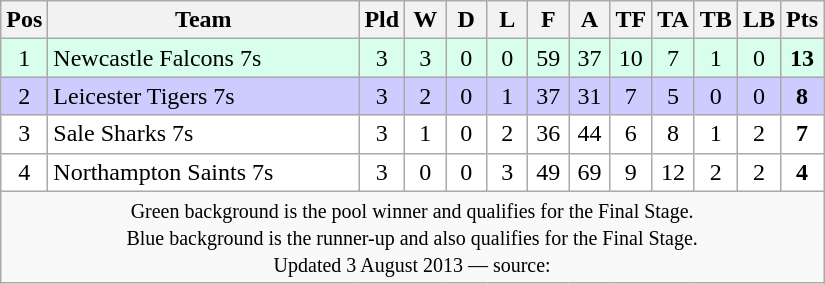<table class="wikitable" style="text-align: center;">
<tr>
<th width="20">Pos</th>
<th width="200">Team</th>
<th width="20">Pld</th>
<th width="20">W</th>
<th width="20">D</th>
<th width="20">L</th>
<th width="20">F</th>
<th width="20">A</th>
<th width="20">TF</th>
<th width="20">TA</th>
<th width="20">TB</th>
<th width="20">LB</th>
<th width="20">Pts</th>
</tr>
<tr bgcolor=#d8ffeb>
<td>1</td>
<td align="left">Newcastle Falcons 7s</td>
<td>3</td>
<td>3</td>
<td>0</td>
<td>0</td>
<td>59</td>
<td>37</td>
<td>10</td>
<td>7</td>
<td>1</td>
<td>0</td>
<td><strong>13</strong></td>
</tr>
<tr bgcolor=#ccccff>
<td>2</td>
<td align="left">Leicester Tigers 7s</td>
<td>3</td>
<td>2</td>
<td>0</td>
<td>1</td>
<td>37</td>
<td>31</td>
<td>7</td>
<td>5</td>
<td>0</td>
<td>0</td>
<td><strong>8</strong></td>
</tr>
<tr bgcolor=#ffffff>
<td>3</td>
<td align=left>Sale Sharks 7s</td>
<td>3</td>
<td>1</td>
<td>0</td>
<td>2</td>
<td>36</td>
<td>44</td>
<td>6</td>
<td>8</td>
<td>1</td>
<td>2</td>
<td><strong>7</strong></td>
</tr>
<tr bgcolor=#ffffff>
<td>4</td>
<td align=left>Northampton Saints 7s</td>
<td>3</td>
<td>0</td>
<td>0</td>
<td>3</td>
<td>49</td>
<td>69</td>
<td>9</td>
<td>12</td>
<td>2</td>
<td>2</td>
<td><strong>4</strong></td>
</tr>
<tr align=center>
<td colspan="13" style="border:0px"><small>Green background is the pool winner and qualifies for the Final Stage.<br>Blue background is the runner-up and also qualifies for the Final Stage.<br>Updated 3 August 2013 — source: </small></td>
</tr>
</table>
